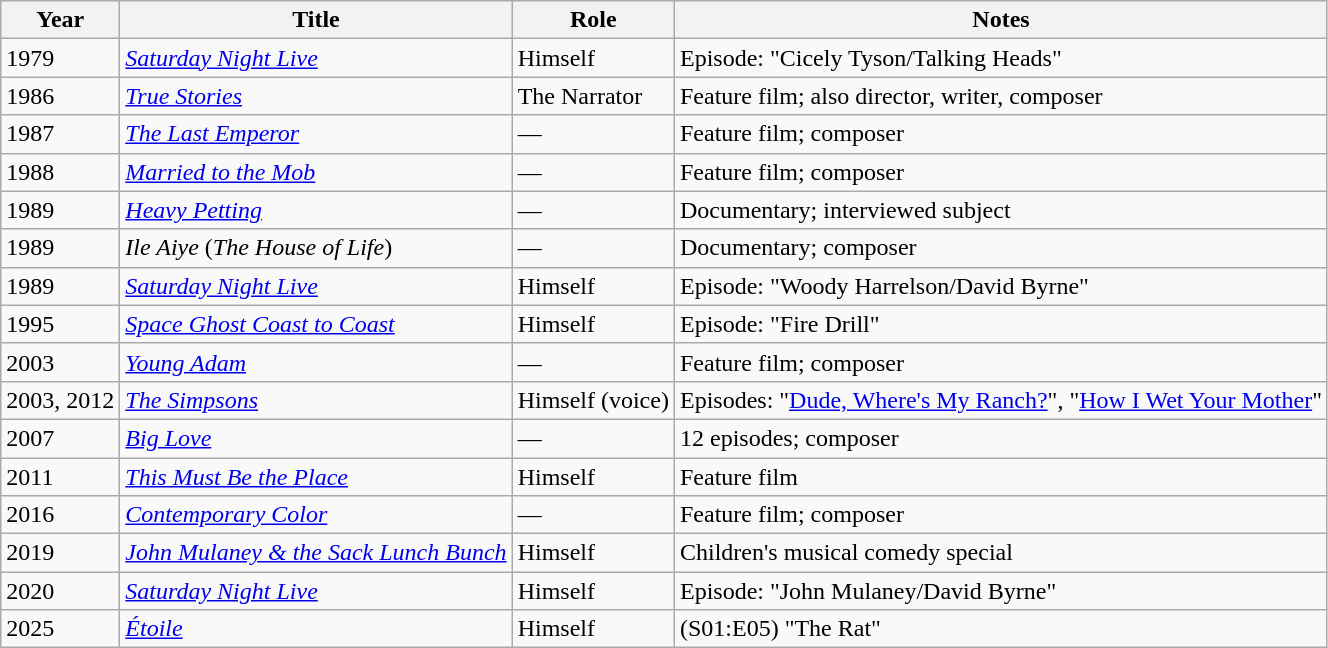<table class="wikitable sortable">
<tr>
<th>Year</th>
<th>Title</th>
<th>Role</th>
<th class="unsortable">Notes</th>
</tr>
<tr>
<td>1979</td>
<td><em><a href='#'>Saturday Night Live</a></em></td>
<td>Himself</td>
<td>Episode: "Cicely Tyson/Talking Heads"</td>
</tr>
<tr>
<td>1986</td>
<td><em><a href='#'>True Stories</a></em></td>
<td>The Narrator</td>
<td>Feature film; also director, writer, composer</td>
</tr>
<tr>
<td>1987</td>
<td><em><a href='#'>The Last Emperor</a></em></td>
<td>—</td>
<td>Feature film; composer</td>
</tr>
<tr>
<td>1988</td>
<td><em><a href='#'>Married to the Mob</a></em></td>
<td>—</td>
<td>Feature film; composer</td>
</tr>
<tr>
<td>1989</td>
<td><em><a href='#'>Heavy Petting</a></em></td>
<td>—</td>
<td>Documentary; interviewed subject</td>
</tr>
<tr>
<td>1989</td>
<td><em>Ile Aiye</em> (<em>The House of Life</em>)</td>
<td>—</td>
<td>Documentary; composer</td>
</tr>
<tr>
<td>1989</td>
<td><em><a href='#'>Saturday Night Live</a></em></td>
<td>Himself</td>
<td>Episode: "Woody Harrelson/David Byrne"</td>
</tr>
<tr>
<td>1995</td>
<td><em><a href='#'>Space Ghost Coast to Coast</a></em></td>
<td>Himself</td>
<td>Episode: "Fire Drill"</td>
</tr>
<tr>
<td>2003</td>
<td><em><a href='#'>Young Adam</a></em></td>
<td>—</td>
<td>Feature film; composer</td>
</tr>
<tr>
<td>2003, 2012</td>
<td><em><a href='#'>The Simpsons</a></em></td>
<td>Himself (voice)</td>
<td>Episodes: "<a href='#'>Dude, Where's My Ranch?</a>", "<a href='#'>How I Wet Your Mother</a>"</td>
</tr>
<tr>
<td>2007</td>
<td><em><a href='#'>Big Love</a></em></td>
<td>—</td>
<td>12 episodes; composer</td>
</tr>
<tr>
<td>2011</td>
<td><em><a href='#'>This Must Be the Place</a></em></td>
<td>Himself</td>
<td>Feature film</td>
</tr>
<tr>
<td>2016</td>
<td><em><a href='#'>Contemporary Color</a></em></td>
<td>—</td>
<td>Feature film; composer</td>
</tr>
<tr>
<td>2019</td>
<td><em><a href='#'>John Mulaney & the Sack Lunch Bunch</a></em></td>
<td>Himself</td>
<td>Children's musical comedy special</td>
</tr>
<tr>
<td>2020</td>
<td><em><a href='#'>Saturday Night Live</a></em></td>
<td>Himself</td>
<td>Episode: "John Mulaney/David Byrne"</td>
</tr>
<tr>
<td>2025</td>
<td><em><a href='#'>Étoile</a></em></td>
<td>Himself</td>
<td>(S01:E05) "The Rat"</td>
</tr>
</table>
